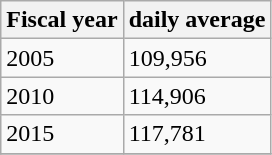<table class="wikitable">
<tr>
<th>Fiscal year</th>
<th>daily average</th>
</tr>
<tr>
<td>2005</td>
<td>109,956</td>
</tr>
<tr>
<td>2010</td>
<td>114,906</td>
</tr>
<tr>
<td>2015</td>
<td>117,781</td>
</tr>
<tr>
</tr>
</table>
